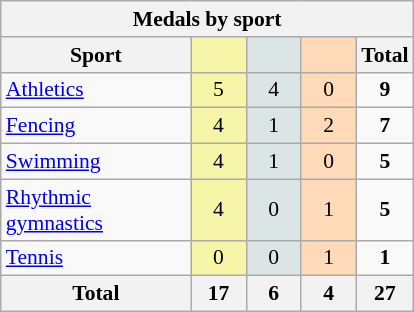<table class="wikitable" style="font-size:90%; text-align:center;">
<tr>
<th colspan=5>Medals by sport</th>
</tr>
<tr>
<th width=120>Sport</th>
<th scope="col" width=30 style="background:#F7F6A8;"></th>
<th scope="col" width=30 style="background:#DCE5E5;"></th>
<th scope="col" width=30 style="background:#FFDAB9;"></th>
<th width=30>Total</th>
</tr>
<tr>
<td align=left><a href='#'>Athletics</a></td>
<td style="background:#F7F6A8;">5</td>
<td style="background:#DCE5E5;">4</td>
<td style="background:#FFDAB9;">0</td>
<td><strong>9</strong></td>
</tr>
<tr>
<td align=left><a href='#'>Fencing</a></td>
<td style="background:#F7F6A8;">4</td>
<td style="background:#DCE5E5;">1</td>
<td style="background:#FFDAB9;">2</td>
<td><strong>7</strong></td>
</tr>
<tr>
<td align=left><a href='#'>Swimming</a></td>
<td style="background:#F7F6A8;">4</td>
<td style="background:#DCE5E5;">1</td>
<td style="background:#FFDAB9;">0</td>
<td><strong>5</strong></td>
</tr>
<tr>
<td align=left><a href='#'>Rhythmic gymnastics</a></td>
<td style="background:#F7F6A8;">4</td>
<td style="background:#DCE5E5;">0</td>
<td style="background:#FFDAB9;">1</td>
<td><strong>5</strong></td>
</tr>
<tr>
<td align=left><a href='#'>Tennis</a></td>
<td style="background:#F7F6A8;">0</td>
<td style="background:#DCE5E5;">0</td>
<td style="background:#FFDAB9;">1</td>
<td><strong>1</strong></td>
</tr>
<tr class="sortbottom">
<th>Total</th>
<th>17</th>
<th>6</th>
<th>4</th>
<th>27</th>
</tr>
</table>
